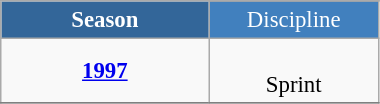<table class="wikitable" style="font-size:95%; text-align:center; border:grey solid 1px; border-collapse:collapse;" width="20%">
<tr style="background-color:#369; color:white;">
<td rowspan="2" colspan="1" width="10%"><strong>Season</strong></td>
</tr>
<tr style="background-color:#4180be; color:white;">
<td width="5%">Discipline</td>
</tr>
<tr>
<td><strong><a href='#'>1997</a></strong></td>
<td><br>Sprint</td>
</tr>
<tr>
</tr>
</table>
